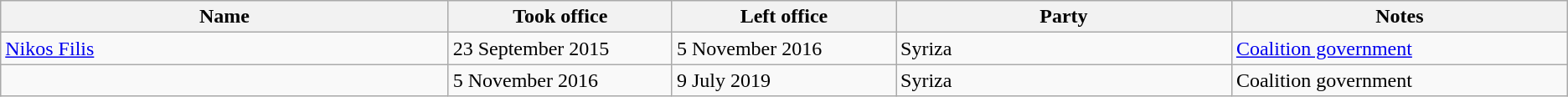<table class="wikitable">
<tr>
<th width="20%">Name</th>
<th width="10%">Took office</th>
<th width="10%">Left office</th>
<th width="15%">Party</th>
<th width="15%">Notes</th>
</tr>
<tr>
<td><a href='#'>Nikos Filis</a></td>
<td>23 September 2015</td>
<td>5 November 2016</td>
<td>Syriza</td>
<td><a href='#'>Coalition government</a></td>
</tr>
<tr>
<td></td>
<td>5 November 2016</td>
<td>9 July 2019</td>
<td>Syriza</td>
<td>Coalition government</td>
</tr>
</table>
